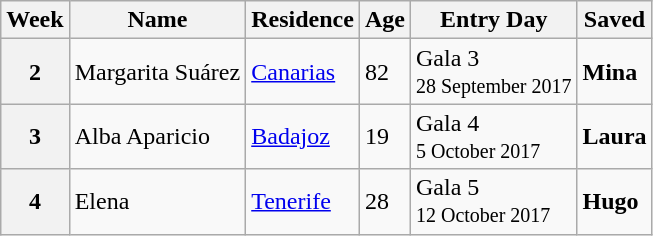<table class="wikitable">
<tr>
<th>Week</th>
<th>Name</th>
<th>Residence</th>
<th>Age</th>
<th>Entry Day</th>
<th>Saved</th>
</tr>
<tr>
<th>2</th>
<td>Margarita Suárez</td>
<td><a href='#'>Canarias</a></td>
<td>82</td>
<td>Gala 3<br><small>28 September 2017</small></td>
<td><strong>Mina</strong></td>
</tr>
<tr>
<th>3</th>
<td>Alba Aparicio</td>
<td><a href='#'>Badajoz</a></td>
<td>19</td>
<td>Gala 4<br><small>5 October 2017</small></td>
<td><strong>Laura</strong></td>
</tr>
<tr>
<th>4</th>
<td>Elena</td>
<td><a href='#'>Tenerife</a></td>
<td>28</td>
<td>Gala 5<br><small>12 October 2017</small></td>
<td><strong>Hugo</strong></td>
</tr>
</table>
